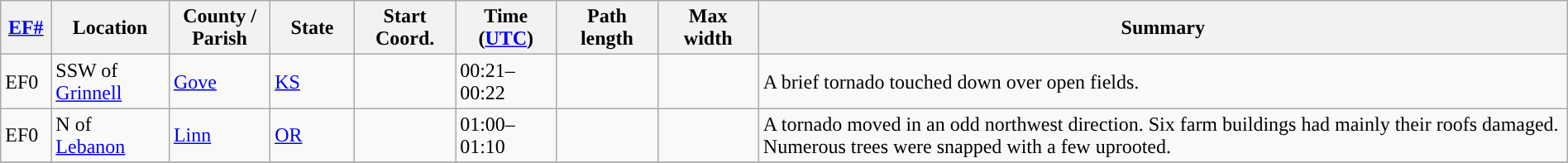<table class="wikitable sortable" style="width:100%;">
<tr>
<th scope="col"  style="width:3%; text-align:center;"><a href='#'>EF#</a></th>
<th scope="col"  style="width:7%; text-align:center;" class="unsortable">Location</th>
<th scope="col"  style="width:6%; text-align:center;" class="unsortable">County / Parish</th>
<th scope="col"  style="width:5%; text-align:center;">State</th>
<th scope="col"  style="width:6%; text-align:center;">Start Coord.</th>
<th scope="col"  style="width:6%; text-align:center;">Time (<a href='#'>UTC</a>)</th>
<th scope="col"  style="width:6%; text-align:center;">Path length</th>
<th scope="col"  style="width:6%; text-align:center;">Max width</th>
<th scope="col" class="unsortable" style="width:48%; text-align:center;">Summary</th>
</tr>
<tr>
<td>EF0</td>
<td>SSW of <a href='#'>Grinnell</a></td>
<td><a href='#'>Gove</a></td>
<td><a href='#'>KS</a></td>
<td></td>
<td>00:21–00:22</td>
<td></td>
<td></td>
<td>A brief tornado touched down over open fields.</td>
</tr>
<tr>
<td>EF0</td>
<td>N of <a href='#'>Lebanon</a></td>
<td><a href='#'>Linn</a></td>
<td><a href='#'>OR</a></td>
<td></td>
<td>01:00–01:10</td>
<td></td>
<td></td>
<td>A tornado moved in an odd northwest direction. Six farm buildings had mainly their roofs damaged. Numerous trees were snapped with a few uprooted.</td>
</tr>
<tr>
</tr>
</table>
